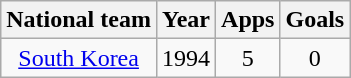<table class=wikitable style=text-align:center>
<tr>
<th>National team</th>
<th>Year</th>
<th>Apps</th>
<th>Goals</th>
</tr>
<tr>
<td><a href='#'>South Korea</a></td>
<td>1994</td>
<td>5</td>
<td>0</td>
</tr>
</table>
